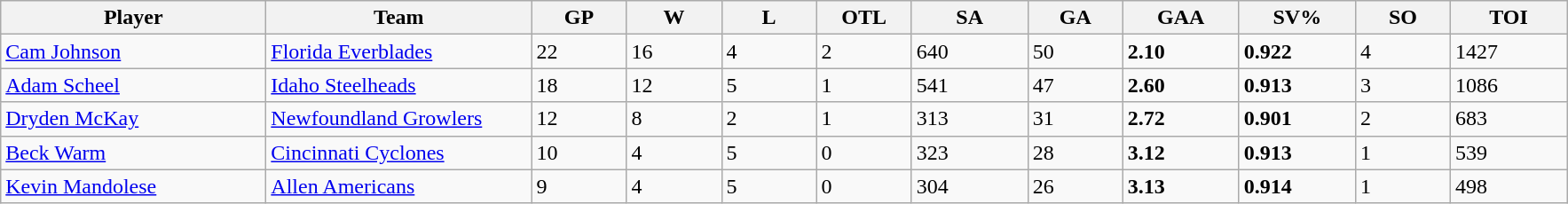<table class="wikitable sortable">
<tr>
<th style="width:12em">Player</th>
<th style="width:12em">Team</th>
<th style="width:4em">GP</th>
<th style="width:4em">W</th>
<th style="width:4em">L</th>
<th style="width:4em">OTL</th>
<th style="width:5em">SA</th>
<th style="width:4em">GA</th>
<th style="width:5em">GAA</th>
<th style="width:5em">SV%</th>
<th style="width:4em">SO</th>
<th style="width:5em">TOI</th>
</tr>
<tr>
<td><a href='#'>Cam Johnson</a></td>
<td><a href='#'>Florida Everblades</a></td>
<td>22</td>
<td>16</td>
<td>4</td>
<td>2</td>
<td>640</td>
<td>50</td>
<td><strong>2.10</strong></td>
<td><strong>0.922</strong></td>
<td>4</td>
<td>1427</td>
</tr>
<tr>
<td><a href='#'>Adam Scheel</a></td>
<td><a href='#'>Idaho Steelheads</a></td>
<td>18</td>
<td>12</td>
<td>5</td>
<td>1</td>
<td>541</td>
<td>47</td>
<td><strong>2.60</strong></td>
<td><strong>0.913</strong></td>
<td>3</td>
<td>1086</td>
</tr>
<tr>
<td><a href='#'>Dryden McKay</a></td>
<td><a href='#'>Newfoundland Growlers</a></td>
<td>12</td>
<td>8</td>
<td>2</td>
<td>1</td>
<td>313</td>
<td>31</td>
<td><strong>2.72</strong></td>
<td><strong>0.901</strong></td>
<td>2</td>
<td>683</td>
</tr>
<tr>
<td><a href='#'>Beck Warm</a></td>
<td><a href='#'>Cincinnati Cyclones</a></td>
<td>10</td>
<td>4</td>
<td>5</td>
<td>0</td>
<td>323</td>
<td>28</td>
<td><strong>3.12</strong></td>
<td><strong>0.913</strong></td>
<td>1</td>
<td>539</td>
</tr>
<tr>
<td><a href='#'>Kevin Mandolese</a></td>
<td><a href='#'>Allen Americans</a></td>
<td>9</td>
<td>4</td>
<td>5</td>
<td>0</td>
<td>304</td>
<td>26</td>
<td><strong>3.13</strong></td>
<td><strong>0.914</strong></td>
<td>1</td>
<td>498</td>
</tr>
</table>
